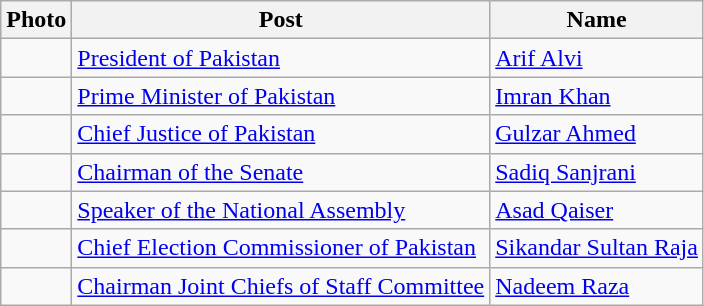<table class=wikitable>
<tr>
<th>Photo</th>
<th>Post</th>
<th>Name</th>
</tr>
<tr>
<td></td>
<td><a href='#'>President of Pakistan</a></td>
<td><a href='#'>Arif Alvi</a></td>
</tr>
<tr>
<td></td>
<td><a href='#'>Prime Minister of Pakistan</a></td>
<td><a href='#'>Imran Khan</a></td>
</tr>
<tr>
<td></td>
<td><a href='#'>Chief Justice of Pakistan</a></td>
<td><a href='#'>Gulzar Ahmed</a></td>
</tr>
<tr>
<td></td>
<td><a href='#'>Chairman of the Senate</a></td>
<td><a href='#'>Sadiq Sanjrani</a></td>
</tr>
<tr>
<td></td>
<td><a href='#'>Speaker of the National Assembly</a></td>
<td><a href='#'>Asad Qaiser</a></td>
</tr>
<tr>
<td></td>
<td><a href='#'>Chief Election Commissioner of Pakistan</a></td>
<td><a href='#'>Sikandar Sultan Raja</a></td>
</tr>
<tr>
<td></td>
<td><a href='#'>Chairman Joint Chiefs of Staff Committee</a></td>
<td><a href='#'>Nadeem Raza</a></td>
</tr>
</table>
